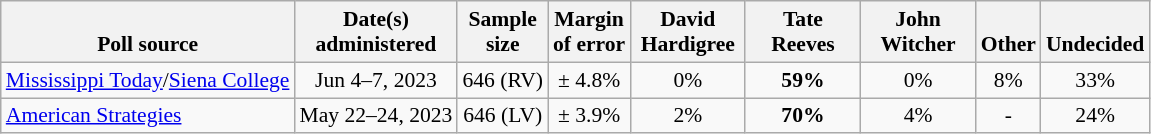<table class="wikitable" style="font-size:90%;text-align:center;">
<tr style="vertical-align:bottom">
<th>Poll source</th>
<th>Date(s)<br>administered</th>
<th>Sample<br>size</th>
<th>Margin<br>of error</th>
<th style="width:70px;">David<br>Hardigree</th>
<th style="width:70px;">Tate<br>Reeves</th>
<th style="width:70px;">John<br>Witcher</th>
<th>Other</th>
<th>Undecided</th>
</tr>
<tr>
<td style="text-align:left;"><a href='#'>Mississippi Today</a>/<a href='#'>Siena College</a></td>
<td>Jun 4–7, 2023</td>
<td>646 (RV)</td>
<td>± 4.8%</td>
<td>0%</td>
<td><strong>59%</strong></td>
<td>0%</td>
<td>8%</td>
<td>33%</td>
</tr>
<tr>
<td style="text-align:left;"><a href='#'>American Strategies</a></td>
<td>May 22–24, 2023</td>
<td>646 (LV)</td>
<td>± 3.9%</td>
<td>2%</td>
<td><strong>70%</strong></td>
<td>4%</td>
<td>-</td>
<td>24%</td>
</tr>
</table>
